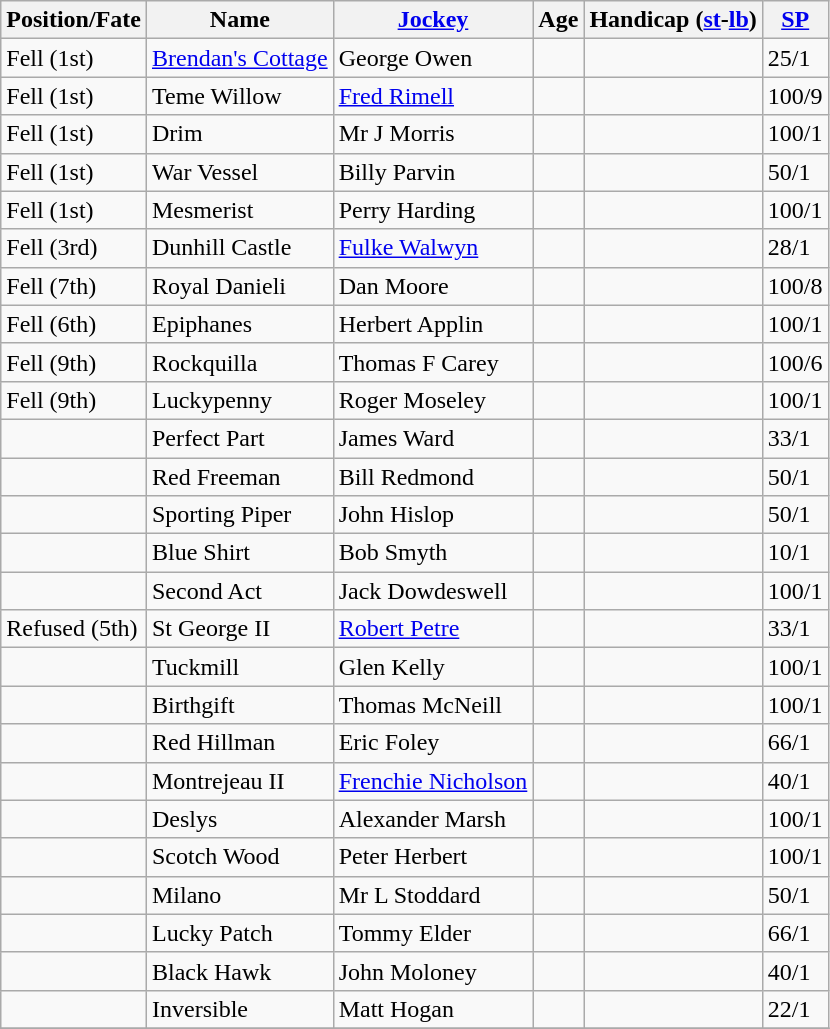<table class="wikitable sortable">
<tr>
<th>Position/Fate</th>
<th>Name</th>
<th><a href='#'>Jockey</a></th>
<th>Age</th>
<th>Handicap (<a href='#'>st</a>-<a href='#'>lb</a>)</th>
<th><a href='#'>SP</a></th>
</tr>
<tr>
<td>Fell (1st)</td>
<td><a href='#'>Brendan's Cottage</a></td>
<td>George Owen</td>
<td></td>
<td></td>
<td>25/1</td>
</tr>
<tr>
<td>Fell (1st)</td>
<td>Teme Willow</td>
<td><a href='#'>Fred Rimell</a></td>
<td></td>
<td></td>
<td>100/9</td>
</tr>
<tr>
<td>Fell (1st)</td>
<td>Drim</td>
<td>Mr J Morris</td>
<td></td>
<td></td>
<td>100/1</td>
</tr>
<tr>
<td>Fell (1st)</td>
<td>War Vessel</td>
<td>Billy Parvin</td>
<td></td>
<td></td>
<td>50/1</td>
</tr>
<tr>
<td>Fell (1st)</td>
<td>Mesmerist</td>
<td>Perry Harding</td>
<td></td>
<td></td>
<td>100/1</td>
</tr>
<tr>
<td>Fell (3rd)</td>
<td>Dunhill Castle</td>
<td><a href='#'>Fulke Walwyn</a></td>
<td></td>
<td></td>
<td>28/1</td>
</tr>
<tr>
<td>Fell (7th)</td>
<td>Royal Danieli</td>
<td>Dan Moore</td>
<td></td>
<td></td>
<td>100/8</td>
</tr>
<tr>
<td>Fell (6th)</td>
<td>Epiphanes</td>
<td>Herbert Applin</td>
<td></td>
<td></td>
<td>100/1</td>
</tr>
<tr>
<td>Fell (9th)</td>
<td>Rockquilla</td>
<td>Thomas F Carey</td>
<td></td>
<td></td>
<td>100/6</td>
</tr>
<tr>
<td>Fell (9th)</td>
<td>Luckypenny</td>
<td>Roger Moseley</td>
<td></td>
<td></td>
<td>100/1</td>
</tr>
<tr>
<td></td>
<td>Perfect Part</td>
<td>James Ward</td>
<td></td>
<td></td>
<td>33/1</td>
</tr>
<tr>
<td></td>
<td>Red Freeman</td>
<td>Bill Redmond</td>
<td></td>
<td></td>
<td>50/1</td>
</tr>
<tr>
<td></td>
<td>Sporting Piper</td>
<td>John Hislop</td>
<td></td>
<td></td>
<td>50/1</td>
</tr>
<tr>
<td></td>
<td>Blue Shirt</td>
<td>Bob Smyth</td>
<td></td>
<td></td>
<td>10/1</td>
</tr>
<tr>
<td></td>
<td>Second Act</td>
<td>Jack Dowdeswell</td>
<td></td>
<td></td>
<td>100/1</td>
</tr>
<tr>
<td>Refused (5th)</td>
<td>St George II</td>
<td><a href='#'>Robert Petre</a></td>
<td></td>
<td></td>
<td>33/1</td>
</tr>
<tr>
<td></td>
<td>Tuckmill</td>
<td>Glen Kelly</td>
<td></td>
<td></td>
<td>100/1</td>
</tr>
<tr>
<td></td>
<td>Birthgift</td>
<td>Thomas McNeill</td>
<td></td>
<td></td>
<td>100/1</td>
</tr>
<tr>
<td></td>
<td>Red Hillman</td>
<td>Eric Foley</td>
<td></td>
<td></td>
<td>66/1</td>
</tr>
<tr>
<td></td>
<td>Montrejeau II</td>
<td><a href='#'>Frenchie Nicholson</a></td>
<td></td>
<td></td>
<td>40/1</td>
</tr>
<tr>
<td></td>
<td>Deslys</td>
<td>Alexander Marsh</td>
<td></td>
<td></td>
<td>100/1</td>
</tr>
<tr>
<td></td>
<td>Scotch Wood</td>
<td>Peter Herbert</td>
<td></td>
<td></td>
<td>100/1</td>
</tr>
<tr>
<td></td>
<td>Milano</td>
<td>Mr L Stoddard</td>
<td></td>
<td></td>
<td>50/1</td>
</tr>
<tr>
<td></td>
<td>Lucky Patch</td>
<td>Tommy Elder</td>
<td></td>
<td></td>
<td>66/1</td>
</tr>
<tr>
<td></td>
<td>Black Hawk</td>
<td>John Moloney</td>
<td></td>
<td></td>
<td>40/1</td>
</tr>
<tr>
<td></td>
<td>Inversible</td>
<td>Matt Hogan</td>
<td></td>
<td></td>
<td>22/1</td>
</tr>
<tr>
</tr>
</table>
